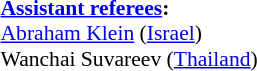<table style="width:100%; font-size:90%;">
<tr>
<td><br><strong><a href='#'>Assistant referees</a>:</strong>
<br><a href='#'>Abraham Klein</a> (<a href='#'>Israel</a>)
<br>Wanchai Suvareev (<a href='#'>Thailand</a>)</td>
</tr>
</table>
